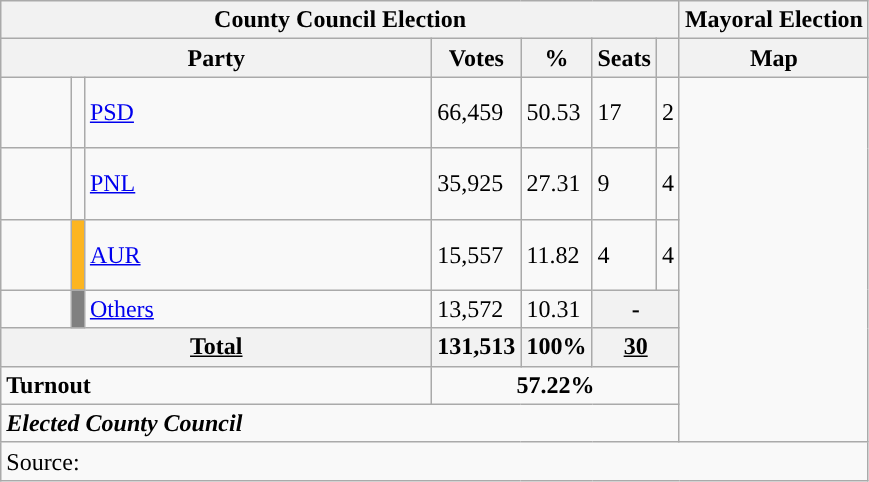<table class="wikitable" style="text-align:left">
<tr>
<th colspan="7">County Council Election</th>
<th>Mayoral Election</th>
</tr>
<tr>
<th colspan="3" width="280">Party</th>
<th>Votes</th>
<th>%</th>
<th>Seats</th>
<th></th>
<th>Map</th>
</tr>
<tr>
<td width="40" height="40"></td>
<td style="color:inherit;background:"></td>
<td align="left"><a href='#'>PSD</a></td>
<td>66,459</td>
<td>50.53</td>
<td>17</td>
<td>2</td>
<td rowspan="7"></td>
</tr>
<tr>
<td height="40"></td>
<td width="1" style="color:inherit;background:"></td>
<td align="left"><a href='#'>PNL</a></td>
<td>35,925</td>
<td>27.31</td>
<td>9</td>
<td>4</td>
</tr>
<tr>
<td height="40"></td>
<td style="background:#FCB521;"></td>
<td align="left"><a href='#'>AUR</a></td>
<td>15,557</td>
<td>11.82</td>
<td>4</td>
<td>4</td>
</tr>
<tr>
<td></td>
<td style="background-color:Grey "></td>
<td align="left"><a href='#'>Others</a></td>
<td>13,572</td>
<td>10.31</td>
<th colspan="2">-</th>
</tr>
<tr>
<th colspan="3"><strong><u>Total</u></strong></th>
<th style="text-align:left">131,513</th>
<th style="text-align:left">100%</th>
<th colspan="2"><strong><u>30</u></strong></th>
</tr>
<tr>
<td colspan="3"><strong>Turnout</strong></td>
<td colspan="4" style="text-align: center"><strong>57.22%</strong></td>
</tr>
<tr>
<td colspan="7"><strong><em>Elected County Council</em></strong></td>
</tr>
<tr>
<td colspan="8">Source: </td>
</tr>
</table>
